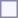<table style="border:1px solid #8888aa; background-color:#f7f8ff; padding:5px; font-size:90%; margin: 0px 12px 12px 0px;">
</table>
